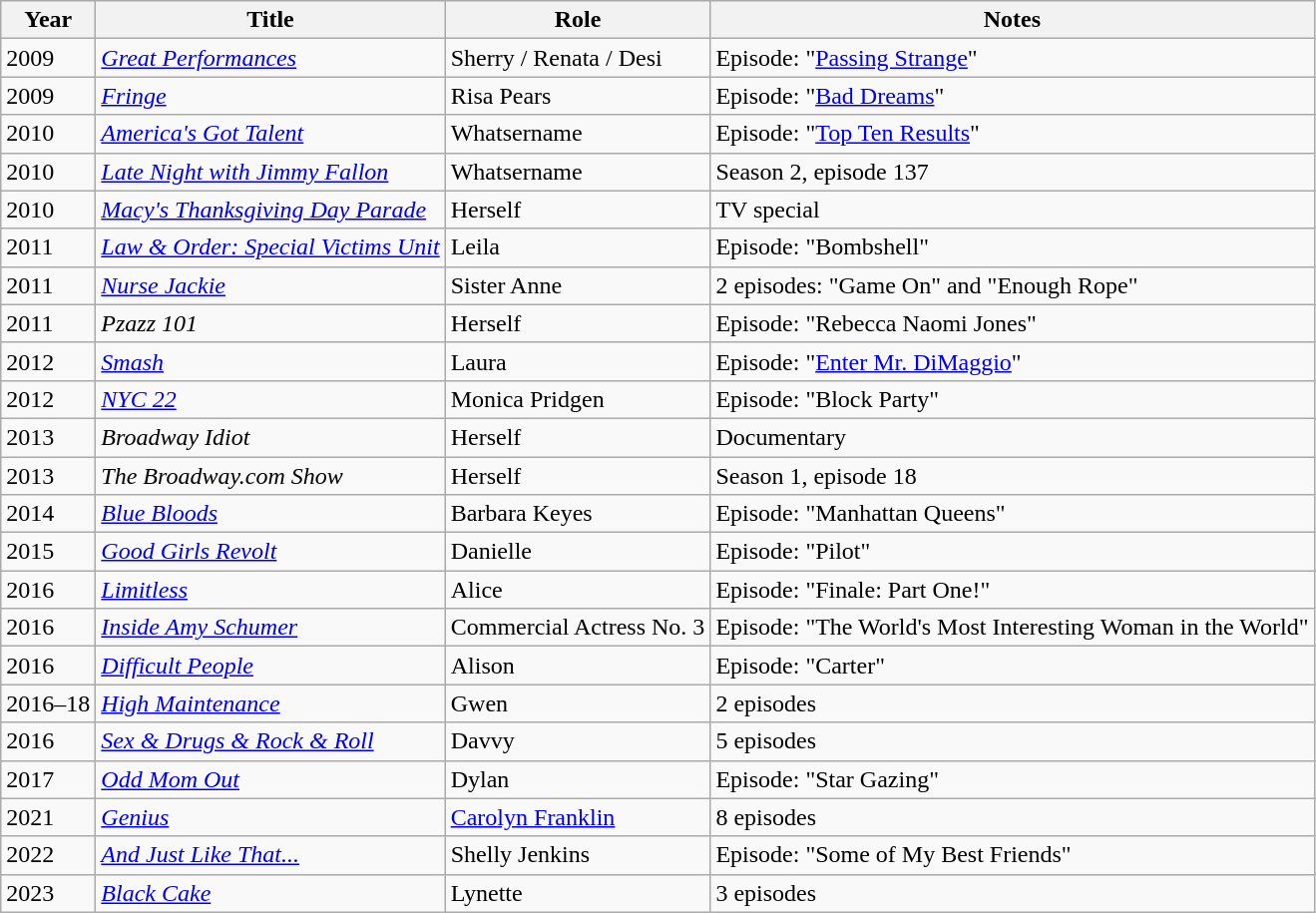<table class="wikitable sortable">
<tr>
<th>Year</th>
<th>Title</th>
<th>Role</th>
<th class="unsortable">Notes</th>
</tr>
<tr>
<td>2009</td>
<td><em><a href='#'>Great Performances</a></em></td>
<td>Sherry / Renata / Desi</td>
<td>Episode: "<a href='#'>Passing Strange</a>"</td>
</tr>
<tr>
<td>2009</td>
<td><em><a href='#'>Fringe</a></em></td>
<td>Risa Pears</td>
<td>Episode: "<a href='#'>Bad Dreams</a>"</td>
</tr>
<tr>
<td>2010</td>
<td><em><a href='#'>America's Got Talent</a></em></td>
<td>Whatsername</td>
<td>Episode: "<a href='#'>Top Ten Results</a>"</td>
</tr>
<tr>
<td>2010</td>
<td><em><a href='#'>Late Night with Jimmy Fallon</a></em></td>
<td>Whatsername</td>
<td>Season 2, episode 137</td>
</tr>
<tr>
<td>2010</td>
<td><em><a href='#'>Macy's Thanksgiving Day Parade</a></em></td>
<td>Herself</td>
<td>TV special</td>
</tr>
<tr>
<td>2011</td>
<td><em><a href='#'>Law & Order: Special Victims Unit</a></em></td>
<td>Leila</td>
<td>Episode: "Bombshell"</td>
</tr>
<tr>
<td>2011</td>
<td><em><a href='#'>Nurse Jackie</a></em></td>
<td>Sister Anne</td>
<td>2 episodes: "Game On" and "Enough Rope"</td>
</tr>
<tr>
<td>2011</td>
<td><em>Pzazz 101</em></td>
<td>Herself</td>
<td>Episode: "Rebecca Naomi Jones"</td>
</tr>
<tr>
<td>2012</td>
<td><em><a href='#'>Smash</a></em></td>
<td>Laura</td>
<td>Episode: "<a href='#'>Enter Mr. DiMaggio</a>"</td>
</tr>
<tr>
<td>2012</td>
<td><em><a href='#'>NYC 22</a></em></td>
<td>Monica Pridgen</td>
<td>Episode: "Block Party"</td>
</tr>
<tr>
<td>2013</td>
<td><em>Broadway Idiot</em></td>
<td>Herself</td>
<td>Documentary</td>
</tr>
<tr>
<td>2013</td>
<td><em>The Broadway.com Show</em></td>
<td>Herself</td>
<td>Season 1, episode 18</td>
</tr>
<tr>
<td>2014</td>
<td><em><a href='#'>Blue Bloods</a></em></td>
<td>Barbara Keyes</td>
<td>Episode: "Manhattan Queens"</td>
</tr>
<tr>
<td>2015</td>
<td><em><a href='#'>Good Girls Revolt</a></em></td>
<td>Danielle</td>
<td>Episode: "Pilot"</td>
</tr>
<tr>
<td>2016</td>
<td><em><a href='#'>Limitless</a></em></td>
<td>Alice</td>
<td>Episode: "Finale: Part One!"</td>
</tr>
<tr>
<td>2016</td>
<td><em><a href='#'>Inside Amy Schumer</a></em></td>
<td>Commercial Actress No. 3</td>
<td>Episode: "The World's Most Interesting Woman in the World"</td>
</tr>
<tr>
<td>2016</td>
<td><em><a href='#'>Difficult People</a></em></td>
<td>Alison</td>
<td>Episode: "Carter"</td>
</tr>
<tr>
<td>2016–18</td>
<td><em><a href='#'>High Maintenance</a></em></td>
<td>Gwen</td>
<td>2 episodes</td>
</tr>
<tr>
<td>2016</td>
<td><em><a href='#'>Sex & Drugs & Rock & Roll</a></em></td>
<td>Davvy</td>
<td>5 episodes</td>
</tr>
<tr>
<td>2017</td>
<td><em><a href='#'>Odd Mom Out</a></em></td>
<td>Dylan</td>
<td>Episode: "Star Gazing"</td>
</tr>
<tr>
<td>2021</td>
<td><em><a href='#'>Genius</a></em></td>
<td><a href='#'>Carolyn Franklin</a></td>
<td>8 episodes</td>
</tr>
<tr>
<td>2022</td>
<td><em><a href='#'>And Just Like That...</a></em></td>
<td>Shelly Jenkins</td>
<td>Episode: "Some of My Best Friends"</td>
</tr>
<tr>
<td>2023</td>
<td><em><a href='#'>Black Cake</a></em></td>
<td>Lynette</td>
<td>3 episodes</td>
</tr>
</table>
